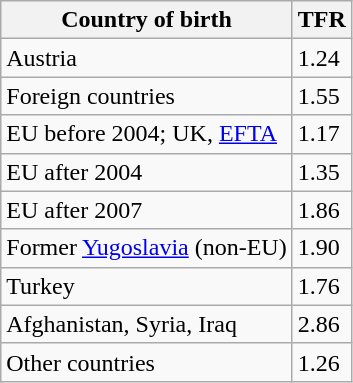<table class="wikitable sortable">
<tr>
<th>Country of birth</th>
<th>TFR</th>
</tr>
<tr>
<td>Austria</td>
<td>1.24</td>
</tr>
<tr>
<td>Foreign countries</td>
<td>1.55</td>
</tr>
<tr>
<td>EU before 2004; UK, <a href='#'>EFTA</a></td>
<td>1.17</td>
</tr>
<tr>
<td>EU after 2004</td>
<td>1.35</td>
</tr>
<tr>
<td>EU after 2007</td>
<td>1.86</td>
</tr>
<tr>
<td>Former <a href='#'>Yugoslavia</a> (non-EU)</td>
<td>1.90</td>
</tr>
<tr>
<td>Turkey</td>
<td>1.76</td>
</tr>
<tr>
<td>Afghanistan, Syria, Iraq</td>
<td>2.86</td>
</tr>
<tr>
<td>Other countries</td>
<td>1.26</td>
</tr>
</table>
